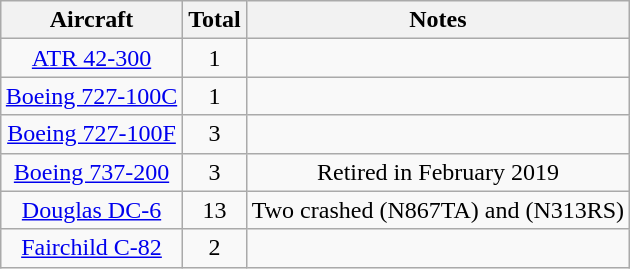<table class="wikitable" style="text-align:center; margin:0.5em auto">
<tr>
<th>Aircraft</th>
<th>Total</th>
<th>Notes</th>
</tr>
<tr>
<td><a href='#'>ATR 42-300</a></td>
<td>1</td>
<td></td>
</tr>
<tr>
<td><a href='#'>Boeing 727-100C</a></td>
<td>1</td>
<td></td>
</tr>
<tr>
<td><a href='#'>Boeing 727-100F</a></td>
<td>3</td>
<td></td>
</tr>
<tr>
<td><a href='#'>Boeing 737-200</a></td>
<td>3</td>
<td>Retired in February 2019</td>
</tr>
<tr>
<td><a href='#'>Douglas DC-6</a></td>
<td>13</td>
<td>Two crashed (N867TA) and (N313RS)</td>
</tr>
<tr>
<td><a href='#'>Fairchild C-82</a></td>
<td>2</td>
<td></td>
</tr>
</table>
